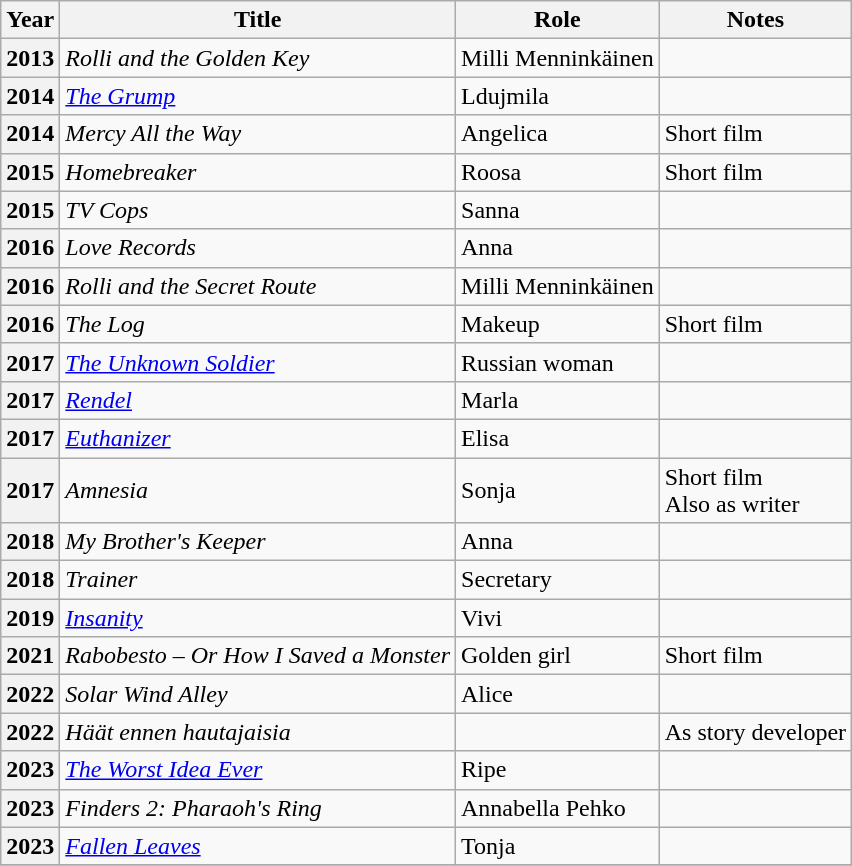<table class="wikitable plainrowheaders sortable">
<tr>
<th scope="col">Year</th>
<th scope="col">Title</th>
<th scope="col">Role</th>
<th scope="col" class="unsortable">Notes</th>
</tr>
<tr>
<th scope="row">2013</th>
<td><em>Rolli and the Golden Key</em></td>
<td>Milli Menninkäinen</td>
<td></td>
</tr>
<tr>
<th scope="row">2014</th>
<td><em><a href='#'>The Grump</a></em></td>
<td>Ldujmila</td>
<td></td>
</tr>
<tr>
<th scope="row">2014</th>
<td><em>Mercy All the Way</em></td>
<td>Angelica</td>
<td>Short film</td>
</tr>
<tr>
<th scope="row">2015</th>
<td><em>Homebreaker</em></td>
<td>Roosa</td>
<td>Short film</td>
</tr>
<tr>
<th scope="row">2015</th>
<td><em>TV Cops</em></td>
<td>Sanna</td>
<td></td>
</tr>
<tr>
<th scope="row">2016</th>
<td><em>Love Records</em></td>
<td>Anna</td>
<td></td>
</tr>
<tr>
<th scope="row">2016</th>
<td><em>Rolli and the Secret Route</em></td>
<td>Milli Menninkäinen</td>
<td></td>
</tr>
<tr>
<th scope="row">2016</th>
<td><em>The Log</em></td>
<td>Makeup</td>
<td>Short film</td>
</tr>
<tr>
<th scope="row">2017</th>
<td><em><a href='#'>The Unknown Soldier</a></em></td>
<td>Russian woman</td>
<td></td>
</tr>
<tr>
<th scope="row">2017</th>
<td><em><a href='#'>Rendel</a></em></td>
<td>Marla</td>
<td></td>
</tr>
<tr>
<th scope="row">2017</th>
<td><em><a href='#'>Euthanizer</a></em></td>
<td>Elisa</td>
<td></td>
</tr>
<tr>
<th scope="row">2017</th>
<td><em>Amnesia</em></td>
<td>Sonja</td>
<td>Short film<br>Also as writer</td>
</tr>
<tr>
<th scope="row">2018</th>
<td><em>My Brother's Keeper</em></td>
<td>Anna</td>
<td></td>
</tr>
<tr>
<th scope="row">2018</th>
<td><em>Trainer</em></td>
<td>Secretary</td>
<td></td>
</tr>
<tr>
<th scope="row">2019</th>
<td><em><a href='#'>Insanity</a></em></td>
<td>Vivi</td>
<td></td>
</tr>
<tr>
<th scope="row">2021</th>
<td><em>Rabobesto – Or How I Saved a Monster</em></td>
<td>Golden girl</td>
<td>Short film</td>
</tr>
<tr>
<th scope="row">2022</th>
<td><em>Solar Wind Alley</em></td>
<td>Alice</td>
<td></td>
</tr>
<tr>
<th scope="row">2022</th>
<td><em>Häät ennen hautajaisia</em></td>
<td></td>
<td>As story developer</td>
</tr>
<tr>
<th scope="row">2023</th>
<td><em><a href='#'>The Worst Idea Ever</a></em></td>
<td>Ripe</td>
<td></td>
</tr>
<tr>
<th scope="row">2023</th>
<td><em>Finders 2: Pharaoh's Ring</em></td>
<td>Annabella Pehko</td>
<td></td>
</tr>
<tr>
<th scope="row">2023</th>
<td><em><a href='#'>Fallen Leaves</a></em></td>
<td>Tonja</td>
<td></td>
</tr>
<tr>
</tr>
</table>
